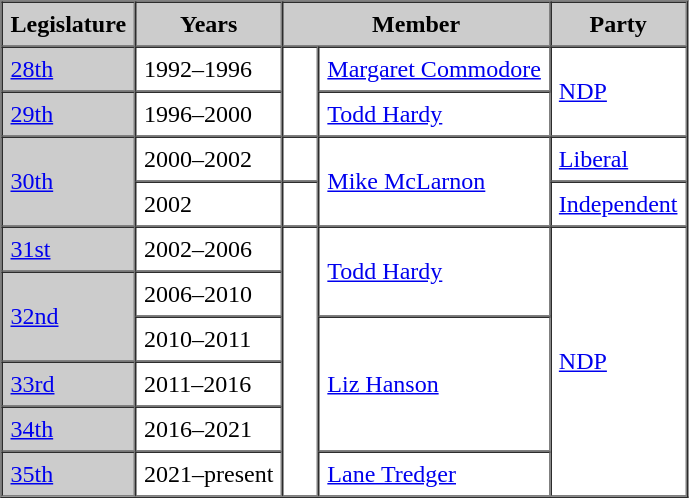<table border=1 cellpadding=5 cellspacing=0>
<tr bgcolor="CCCCCC">
<th>Legislature</th>
<th>Years</th>
<th colspan="2">Member</th>
<th>Party</th>
</tr>
<tr>
<td bgcolor="CCCCCC"><a href='#'>28th</a></td>
<td>1992–1996</td>
<td rowspan="2" >   </td>
<td rowspan="1"><a href='#'>Margaret Commodore</a></td>
<td rowspan="2"><a href='#'>NDP</a></td>
</tr>
<tr>
<td bgcolor="CCCCCC"><a href='#'>29th</a></td>
<td>1996–2000</td>
<td rowspan="1"><a href='#'>Todd Hardy</a></td>
</tr>
<tr>
<td rowspan="2" bgcolor="CCCCCC"><a href='#'>30th</a></td>
<td>2000–2002</td>
<td rowspan="1" >   </td>
<td rowspan="2"><a href='#'>Mike McLarnon</a></td>
<td rowspan="1"><a href='#'>Liberal</a></td>
</tr>
<tr>
<td>2002</td>
<td rowspan="1" >   </td>
<td rowspan="1"><a href='#'>Independent</a></td>
</tr>
<tr>
<td bgcolor="CCCCCC"><a href='#'>31st</a></td>
<td>2002–2006</td>
<td rowspan="6" >   </td>
<td rowspan="2"><a href='#'>Todd Hardy</a></td>
<td rowspan="6"><a href='#'>NDP</a></td>
</tr>
<tr>
<td bgcolor="CCCCCC" rowspan="2"><a href='#'>32nd</a></td>
<td>2006–2010</td>
</tr>
<tr>
<td>2010–2011</td>
<td rowspan=3><a href='#'>Liz Hanson</a></td>
</tr>
<tr>
<td bgcolor="CCCCCC"><a href='#'>33rd</a></td>
<td>2011–2016</td>
</tr>
<tr>
<td bgcolor="CCCCCC"><a href='#'>34th</a></td>
<td>2016–2021</td>
</tr>
<tr>
<td bgcolor="CCCCCC"><a href='#'>35th</a></td>
<td>2021–present</td>
<td><a href='#'>Lane Tredger</a></td>
</tr>
</table>
